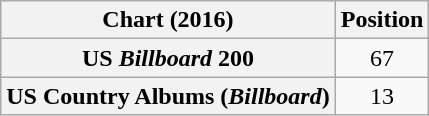<table class="wikitable sortable plainrowheaders" style="text-align:center">
<tr>
<th scope="col">Chart (2016)</th>
<th scope="col">Position</th>
</tr>
<tr>
<th scope="row">US <em>Billboard</em> 200</th>
<td>67</td>
</tr>
<tr>
<th scope="row">US Country Albums (<em>Billboard</em>)</th>
<td>13</td>
</tr>
</table>
